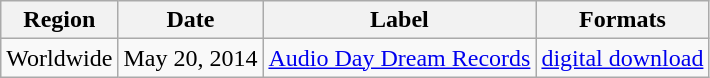<table class="wikitable">
<tr>
<th>Region</th>
<th>Date</th>
<th>Label</th>
<th>Formats</th>
</tr>
<tr>
<td>Worldwide</td>
<td>May 20, 2014</td>
<td><a href='#'>Audio Day Dream Records</a></td>
<td><a href='#'>digital download</a></td>
</tr>
</table>
